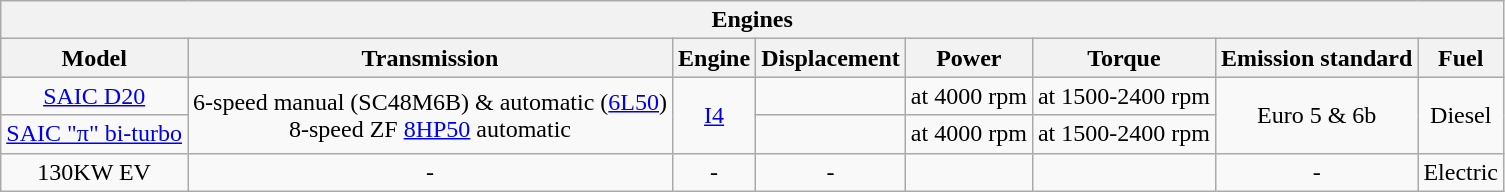<table class="wikitable" style="text-align:center; font-size:100%;">
<tr>
<th colspan=8>Engines</th>
</tr>
<tr style="background:#dcdcdc; text-align:center; vertical-align:middle;">
<th>Model</th>
<th>Transmission</th>
<th>Engine</th>
<th>Displacement</th>
<th>Power</th>
<th>Torque</th>
<th>Emission standard</th>
<th>Fuel</th>
</tr>
<tr>
<td><a href='#'>SAIC D20</a></td>
<td rowspan="2">6-speed manual (SC48M6B) & automatic (<a href='#'>6L50</a>)<br> 8-speed ZF <a href='#'>8HP50</a> automatic</td>
<td rowspan="2"><a href='#'>I4</a></td>
<td></td>
<td> at 4000 rpm</td>
<td> at 1500-2400 rpm</td>
<td rowspan="2">Euro 5 & 6b</td>
<td rowspan="2">Diesel</td>
</tr>
<tr>
<td><a href='#'>SAIC "π" bi-turbo</a></td>
<td></td>
<td> at 4000 rpm</td>
<td> at 1500-2400 rpm</td>
</tr>
<tr>
<td>130KW EV</td>
<td>-</td>
<td>-</td>
<td>-</td>
<td></td>
<td></td>
<td>-</td>
<td>Electric</td>
</tr>
</table>
